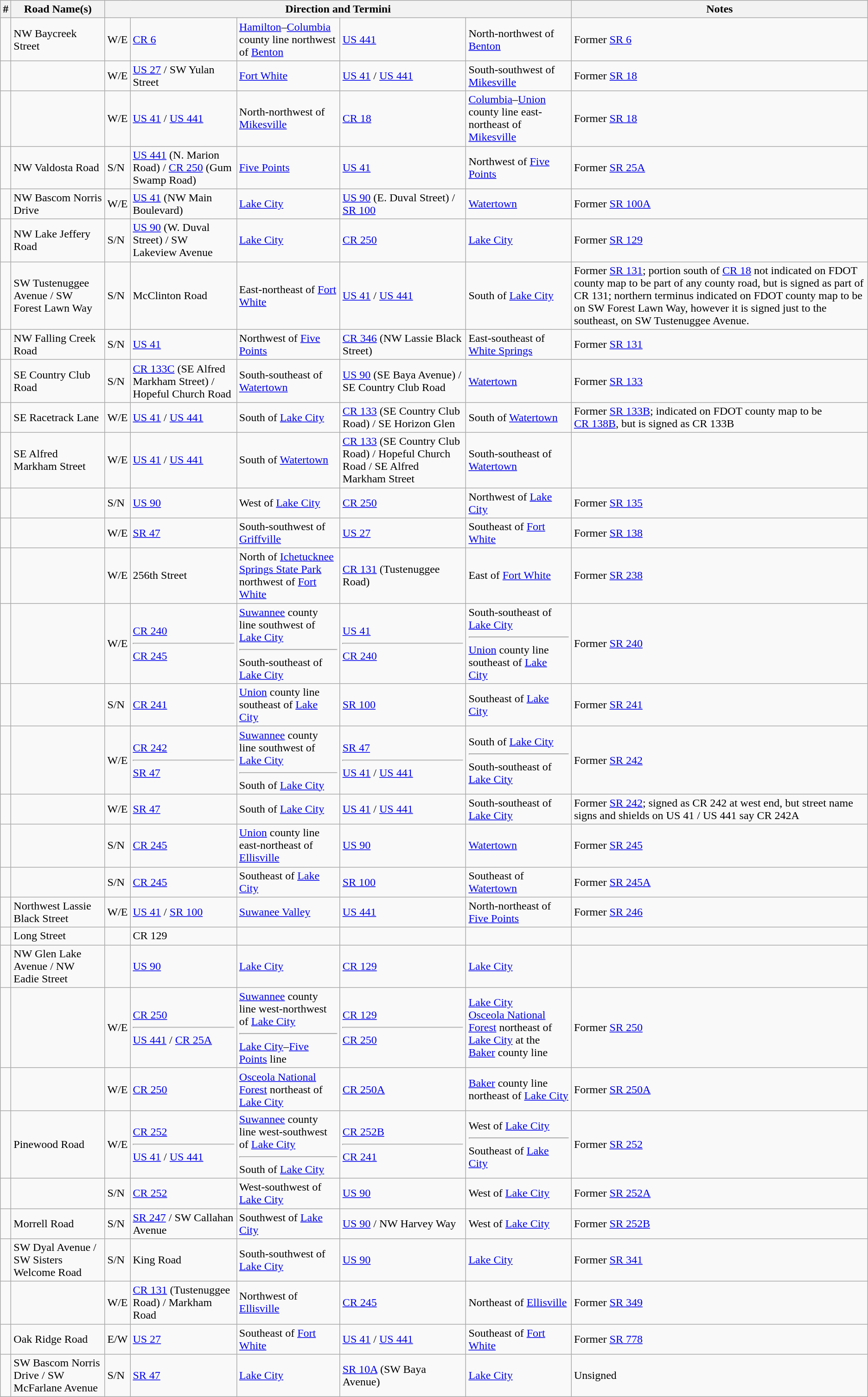<table class="wikitable">
<tr>
<th align=center>#</th>
<th>Road Name(s)</th>
<th colspan=5>Direction and Termini</th>
<th>Notes</th>
</tr>
<tr>
<td></td>
<td>NW Baycreek Street</td>
<td>W/E</td>
<td><a href='#'>CR 6</a></td>
<td><a href='#'>Hamilton</a>–<a href='#'>Columbia</a> county line northwest of <a href='#'>Benton</a></td>
<td><a href='#'>US 441</a></td>
<td>North-northwest of <a href='#'>Benton</a></td>
<td>Former <a href='#'>SR 6</a></td>
</tr>
<tr>
<td></td>
<td></td>
<td>W/E</td>
<td><a href='#'>US 27</a> / SW Yulan Street</td>
<td><a href='#'>Fort White</a></td>
<td><a href='#'>US 41</a> / <a href='#'>US 441</a></td>
<td>South-southwest of <a href='#'>Mikesville</a></td>
<td>Former <a href='#'>SR 18</a></td>
</tr>
<tr>
<td></td>
<td></td>
<td>W/E</td>
<td><a href='#'>US 41</a> / <a href='#'>US 441</a></td>
<td>North-northwest of <a href='#'>Mikesville</a></td>
<td><a href='#'>CR 18</a></td>
<td><a href='#'>Columbia</a>–<a href='#'>Union</a> county line east-northeast of <a href='#'>Mikesville</a></td>
<td>Former <a href='#'>SR 18</a></td>
</tr>
<tr>
<td></td>
<td>NW Valdosta Road</td>
<td>S/N</td>
<td><a href='#'>US 441</a> (N. Marion Road) / <a href='#'>CR 250</a> (Gum Swamp Road)</td>
<td><a href='#'>Five Points</a></td>
<td><a href='#'>US 41</a></td>
<td>Northwest of <a href='#'>Five Points</a></td>
<td>Former <a href='#'>SR 25A</a></td>
</tr>
<tr>
<td></td>
<td>NW Bascom Norris Drive</td>
<td>W/E</td>
<td><a href='#'>US 41</a> (NW Main Boulevard)</td>
<td><a href='#'>Lake City</a></td>
<td><a href='#'>US 90</a> (E. Duval Street) / <a href='#'>SR 100</a></td>
<td><a href='#'>Watertown</a></td>
<td>Former <a href='#'>SR 100A</a></td>
</tr>
<tr>
<td></td>
<td>NW Lake Jeffery Road</td>
<td>S/N</td>
<td><a href='#'>US 90</a> (W. Duval Street) / SW Lakeview Avenue</td>
<td><a href='#'>Lake City</a></td>
<td><a href='#'>CR 250</a></td>
<td><a href='#'>Lake City</a></td>
<td>Former <a href='#'>SR 129</a></td>
</tr>
<tr>
<td></td>
<td>SW Tustenuggee Avenue / SW Forest Lawn Way</td>
<td>S/N</td>
<td>McClinton Road</td>
<td>East-northeast of <a href='#'>Fort White</a></td>
<td><a href='#'>US 41</a> / <a href='#'>US 441</a></td>
<td>South of <a href='#'>Lake City</a></td>
<td>Former <a href='#'>SR 131</a>; portion south of <a href='#'>CR 18</a> not indicated on FDOT county map to be part of any county road, but is signed as part of CR 131; northern terminus indicated on FDOT county map to be on SW Forest Lawn Way, however it is signed just to the southeast, on SW Tustenuggee Avenue.</td>
</tr>
<tr>
<td></td>
<td>NW Falling Creek Road</td>
<td>S/N</td>
<td><a href='#'>US 41</a></td>
<td>Northwest of <a href='#'>Five Points</a></td>
<td><a href='#'>CR 346</a> (NW Lassie Black Street)</td>
<td>East-southeast of <a href='#'>White Springs</a></td>
<td>Former <a href='#'>SR 131</a></td>
</tr>
<tr>
<td></td>
<td>SE Country Club Road</td>
<td>S/N</td>
<td><a href='#'>CR 133C</a> (SE Alfred Markham Street) / Hopeful Church Road</td>
<td>South-southeast of <a href='#'>Watertown</a></td>
<td><a href='#'>US 90</a> (SE Baya Avenue) / SE Country Club Road</td>
<td><a href='#'>Watertown</a></td>
<td>Former <a href='#'>SR 133</a></td>
</tr>
<tr>
<td></td>
<td>SE Racetrack Lane</td>
<td>W/E</td>
<td><a href='#'>US 41</a> / <a href='#'>US 441</a></td>
<td>South of <a href='#'>Lake City</a></td>
<td><a href='#'>CR 133</a> (SE Country Club Road) / SE Horizon Glen</td>
<td>South of <a href='#'>Watertown</a></td>
<td>Former <a href='#'>SR 133B</a>; indicated on FDOT county map to be <a href='#'>CR 138B</a>, but is signed as CR 133B</td>
</tr>
<tr>
<td></td>
<td>SE Alfred Markham Street</td>
<td>W/E</td>
<td><a href='#'>US 41</a> / <a href='#'>US 441</a></td>
<td>South of <a href='#'>Watertown</a></td>
<td><a href='#'>CR 133</a> (SE Country Club Road) / Hopeful Church Road / SE Alfred Markham Street</td>
<td>South-southeast of <a href='#'>Watertown</a></td>
<td></td>
</tr>
<tr>
<td></td>
<td></td>
<td>S/N</td>
<td><a href='#'>US 90</a></td>
<td>West of <a href='#'>Lake City</a></td>
<td><a href='#'>CR 250</a></td>
<td>Northwest of <a href='#'>Lake City</a></td>
<td>Former <a href='#'>SR 135</a></td>
</tr>
<tr>
<td></td>
<td></td>
<td>W/E</td>
<td><a href='#'>SR 47</a></td>
<td>South-southwest of <a href='#'>Griffville</a></td>
<td><a href='#'>US 27</a></td>
<td>Southeast of <a href='#'>Fort White</a></td>
<td>Former <a href='#'>SR 138</a></td>
</tr>
<tr>
<td></td>
<td></td>
<td>W/E</td>
<td>256th Street</td>
<td>North of <a href='#'>Ichetucknee Springs State Park</a> northwest of <a href='#'>Fort White</a></td>
<td><a href='#'>CR 131</a> (Tustenuggee Road)</td>
<td>East of <a href='#'>Fort White</a></td>
<td>Former <a href='#'>SR 238</a></td>
</tr>
<tr>
<td></td>
<td></td>
<td>W/E</td>
<td><a href='#'>CR 240</a><hr><a href='#'>CR 245</a></td>
<td><a href='#'>Suwannee</a> county line southwest of <a href='#'>Lake City</a><hr>South-southeast of <a href='#'>Lake City</a></td>
<td><a href='#'>US 41</a><hr><a href='#'>CR 240</a></td>
<td>South-southeast of <a href='#'>Lake City</a><hr><a href='#'>Union</a> county line southeast of <a href='#'>Lake City</a></td>
<td>Former <a href='#'>SR 240</a></td>
</tr>
<tr>
<td></td>
<td></td>
<td>S/N</td>
<td><a href='#'>CR 241</a></td>
<td><a href='#'>Union</a> county line southeast of <a href='#'>Lake City</a></td>
<td><a href='#'>SR 100</a></td>
<td>Southeast of <a href='#'>Lake City</a></td>
<td>Former <a href='#'>SR 241</a></td>
</tr>
<tr>
<td></td>
<td></td>
<td>W/E</td>
<td><a href='#'>CR 242</a><hr><a href='#'>SR 47</a></td>
<td><a href='#'>Suwannee</a> county line southwest of <a href='#'>Lake City</a><hr>South of <a href='#'>Lake City</a></td>
<td><a href='#'>SR 47</a><hr><a href='#'>US 41</a> / <a href='#'>US 441</a></td>
<td>South of <a href='#'>Lake City</a><hr>South-southeast of <a href='#'>Lake City</a></td>
<td>Former <a href='#'>SR 242</a></td>
</tr>
<tr>
<td></td>
<td></td>
<td>W/E</td>
<td><a href='#'>SR 47</a></td>
<td>South of <a href='#'>Lake City</a></td>
<td><a href='#'>US 41</a> / <a href='#'>US 441</a></td>
<td>South-southeast of <a href='#'>Lake City</a></td>
<td>Former <a href='#'>SR 242</a>; signed as CR 242 at west end, but street name signs and shields on US 41 / US 441 say CR 242A</td>
</tr>
<tr>
<td></td>
<td></td>
<td>S/N</td>
<td><a href='#'>CR 245</a></td>
<td><a href='#'>Union</a> county line east-northeast of <a href='#'>Ellisville</a></td>
<td><a href='#'>US 90</a></td>
<td><a href='#'>Watertown</a></td>
<td>Former <a href='#'>SR 245</a></td>
</tr>
<tr>
<td></td>
<td></td>
<td>S/N</td>
<td><a href='#'>CR 245</a></td>
<td>Southeast of <a href='#'>Lake City</a></td>
<td><a href='#'>SR 100</a></td>
<td>Southeast of <a href='#'>Watertown</a></td>
<td>Former <a href='#'>SR 245A</a></td>
</tr>
<tr>
<td></td>
<td>Northwest Lassie Black Street</td>
<td>W/E</td>
<td><a href='#'>US 41</a> / <a href='#'>SR 100</a></td>
<td><a href='#'>Suwanee Valley</a></td>
<td><a href='#'>US 441</a></td>
<td>North-northeast of <a href='#'>Five Points</a></td>
<td>Former <a href='#'>SR 246</a></td>
</tr>
<tr>
<td></td>
<td>Long Street</td>
<td></td>
<td>CR 129</td>
<td></td>
<td></td>
<td></td>
<td></td>
</tr>
<tr>
<td></td>
<td>NW Glen Lake Avenue / NW Eadie Street</td>
<td></td>
<td><a href='#'>US 90</a></td>
<td><a href='#'>Lake City</a></td>
<td><a href='#'>CR 129</a></td>
<td><a href='#'>Lake City</a></td>
<td></td>
</tr>
<tr>
<td></td>
<td></td>
<td>W/E</td>
<td><a href='#'>CR 250</a><hr><a href='#'>US 441</a> / <a href='#'>CR 25A</a></td>
<td><a href='#'>Suwannee</a> county line west-northwest of <a href='#'>Lake City</a><hr><a href='#'>Lake City</a>–<a href='#'>Five Points</a> line</td>
<td><a href='#'>CR 129</a><hr><a href='#'>CR 250</a></td>
<td><a href='#'>Lake City</a><br><a href='#'>Osceola National Forest</a> northeast of <a href='#'>Lake City</a> at the <a href='#'>Baker</a> county line</td>
<td>Former <a href='#'>SR 250</a></td>
</tr>
<tr>
<td></td>
<td></td>
<td>W/E</td>
<td><a href='#'>CR 250</a></td>
<td><a href='#'>Osceola National Forest</a> northeast of <a href='#'>Lake City</a></td>
<td><a href='#'>CR 250A</a></td>
<td><a href='#'>Baker</a> county line northeast of <a href='#'>Lake City</a></td>
<td>Former <a href='#'>SR 250A</a></td>
</tr>
<tr>
<td></td>
<td>Pinewood Road</td>
<td>W/E</td>
<td><a href='#'>CR 252</a><hr><a href='#'>US 41</a> / <a href='#'>US 441</a></td>
<td><a href='#'>Suwannee</a> county line west-southwest of <a href='#'>Lake City</a><hr>South of <a href='#'>Lake City</a></td>
<td><a href='#'>CR 252B</a><hr><a href='#'>CR 241</a></td>
<td>West of <a href='#'>Lake City</a><hr>Southeast of <a href='#'>Lake City</a></td>
<td>Former <a href='#'>SR 252</a></td>
</tr>
<tr>
<td></td>
<td></td>
<td>S/N</td>
<td><a href='#'>CR 252</a></td>
<td>West-southwest of <a href='#'>Lake City</a></td>
<td><a href='#'>US 90</a></td>
<td>West of <a href='#'>Lake City</a></td>
<td>Former <a href='#'>SR 252A</a></td>
</tr>
<tr>
<td></td>
<td>Morrell Road</td>
<td>S/N</td>
<td><a href='#'>SR 247</a> / SW Callahan Avenue</td>
<td>Southwest of <a href='#'>Lake City</a></td>
<td><a href='#'>US 90</a> / NW Harvey Way</td>
<td>West of <a href='#'>Lake City</a></td>
<td>Former <a href='#'>SR 252B</a></td>
</tr>
<tr>
<td></td>
<td>SW Dyal Avenue / SW Sisters Welcome Road</td>
<td>S/N</td>
<td>King Road</td>
<td>South-southwest of <a href='#'>Lake City</a></td>
<td><a href='#'>US 90</a></td>
<td><a href='#'>Lake City</a></td>
<td>Former <a href='#'>SR 341</a></td>
</tr>
<tr>
<td></td>
<td></td>
<td>W/E</td>
<td><a href='#'>CR 131</a> (Tustenuggee Road) / Markham Road</td>
<td>Northwest of <a href='#'>Ellisville</a></td>
<td><a href='#'>CR 245</a></td>
<td>Northeast of <a href='#'>Ellisville</a></td>
<td>Former <a href='#'>SR 349</a></td>
</tr>
<tr>
<td></td>
<td>Oak Ridge Road</td>
<td>E/W</td>
<td><a href='#'>US 27</a></td>
<td>Southeast of <a href='#'>Fort White</a></td>
<td><a href='#'>US 41</a> / <a href='#'>US 441</a></td>
<td>Southeast of <a href='#'>Fort White</a></td>
<td>Former <a href='#'>SR 778</a></td>
</tr>
<tr>
<td></td>
<td>SW Bascom Norris Drive / SW McFarlane Avenue</td>
<td>S/N</td>
<td><a href='#'>SR 47</a></td>
<td><a href='#'>Lake City</a></td>
<td><a href='#'>SR 10A</a> (SW Baya Avenue)</td>
<td><a href='#'>Lake City</a></td>
<td>Unsigned</td>
</tr>
</table>
